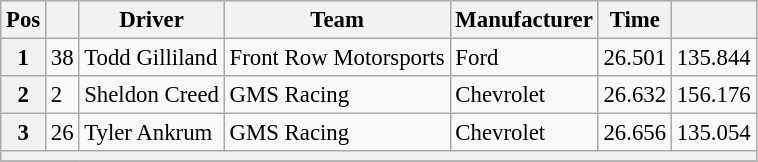<table class="wikitable" style="font-size:95%">
<tr>
<th>Pos</th>
<th></th>
<th>Driver</th>
<th>Team</th>
<th>Manufacturer</th>
<th>Time</th>
<th></th>
</tr>
<tr>
<th>1</th>
<td>38</td>
<td>Todd Gilliland</td>
<td>Front Row Motorsports</td>
<td>Ford</td>
<td>26.501</td>
<td>135.844</td>
</tr>
<tr>
<th>2</th>
<td>2</td>
<td>Sheldon Creed</td>
<td>GMS Racing</td>
<td>Chevrolet</td>
<td>26.632</td>
<td>156.176</td>
</tr>
<tr>
<th>3</th>
<td>26</td>
<td>Tyler Ankrum</td>
<td>GMS Racing</td>
<td>Chevrolet</td>
<td>26.656</td>
<td>135.054</td>
</tr>
<tr>
<th colspan="7"></th>
</tr>
<tr>
</tr>
</table>
